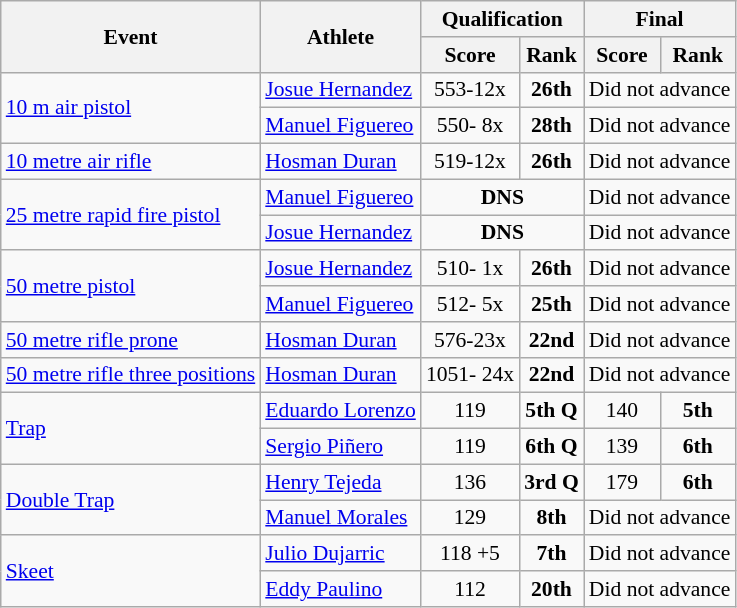<table class="wikitable" style="font-size:90%">
<tr>
<th rowspan="2">Event</th>
<th rowspan="2">Athlete</th>
<th colspan="2">Qualification</th>
<th colspan="2">Final</th>
</tr>
<tr>
<th>Score</th>
<th>Rank</th>
<th>Score</th>
<th>Rank</th>
</tr>
<tr>
<td rowspan=2><a href='#'>10 m air pistol</a></td>
<td><a href='#'>Josue Hernandez</a></td>
<td align=center>553-12x</td>
<td align=center><strong>26th</strong></td>
<td align=center colspan="7">Did not advance</td>
</tr>
<tr>
<td><a href='#'>Manuel Figuereo</a></td>
<td align=center>550- 8x</td>
<td align=center><strong>28th</strong></td>
<td align=center colspan="7">Did not advance</td>
</tr>
<tr>
<td><a href='#'>10 metre air rifle</a></td>
<td><a href='#'>Hosman Duran</a></td>
<td align=center>519-12x</td>
<td align=center><strong>26th</strong></td>
<td align=center colspan="7">Did not advance</td>
</tr>
<tr>
<td rowspan=2><a href='#'>25 metre rapid fire pistol</a></td>
<td><a href='#'>Manuel Figuereo</a></td>
<td align=center colspan=2><strong>DNS</strong></td>
<td align=center colspan="7">Did not advance</td>
</tr>
<tr>
<td><a href='#'>Josue Hernandez</a></td>
<td align=center colspan=2><strong>DNS</strong></td>
<td align=center colspan="7">Did not advance</td>
</tr>
<tr>
<td rowspan=2><a href='#'>50 metre pistol</a></td>
<td><a href='#'>Josue Hernandez</a></td>
<td align=center>510- 1x</td>
<td align=center><strong>26th</strong></td>
<td align=center colspan="7">Did not advance</td>
</tr>
<tr>
<td><a href='#'>Manuel Figuereo</a></td>
<td align=center>512- 5x</td>
<td align=center><strong>25th</strong></td>
<td align=center colspan="7">Did not advance</td>
</tr>
<tr>
<td><a href='#'>50 metre rifle prone</a></td>
<td><a href='#'>Hosman Duran</a></td>
<td align=center>576-23x</td>
<td align=center><strong>22nd</strong></td>
<td align=center colspan="7">Did not advance</td>
</tr>
<tr>
<td><a href='#'>50 metre rifle three positions</a></td>
<td><a href='#'>Hosman Duran</a></td>
<td align=center>1051- 24x</td>
<td align=center><strong>22nd</strong></td>
<td align=center colspan="7">Did not advance</td>
</tr>
<tr>
<td rowspan=2><a href='#'>Trap</a></td>
<td><a href='#'>Eduardo Lorenzo</a></td>
<td align=center>119</td>
<td align=center><strong>5th Q</strong></td>
<td align=center>140</td>
<td align=center><strong>5th</strong></td>
</tr>
<tr>
<td><a href='#'>Sergio Piñero</a></td>
<td align=center>119</td>
<td align=center><strong>6th Q</strong></td>
<td align=center>139</td>
<td align=center><strong>6th</strong></td>
</tr>
<tr>
<td rowspan=2><a href='#'>Double Trap</a></td>
<td><a href='#'>Henry Tejeda</a></td>
<td align=center>136</td>
<td align=center><strong>3rd Q</strong></td>
<td align=center>179</td>
<td align=center><strong>6th</strong></td>
</tr>
<tr>
<td><a href='#'>Manuel Morales</a></td>
<td align=center>129</td>
<td align=center><strong>8th</strong></td>
<td align=center colspan="7">Did not advance</td>
</tr>
<tr>
<td rowspan=2><a href='#'>Skeet</a></td>
<td><a href='#'>Julio Dujarric</a></td>
<td align=center>118 +5</td>
<td align=center><strong>7th</strong></td>
<td align=center colspan="7">Did not advance</td>
</tr>
<tr>
<td><a href='#'>Eddy Paulino</a></td>
<td align=center>112</td>
<td align=center><strong>20th</strong></td>
<td align=center colspan="7">Did not advance</td>
</tr>
</table>
